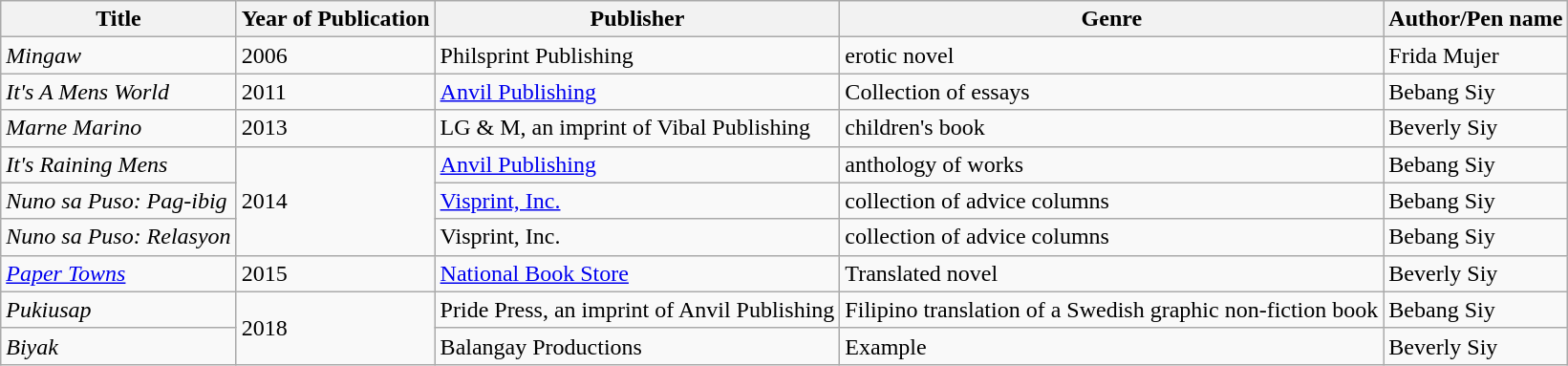<table class="wikitable">
<tr>
<th>Title</th>
<th>Year of Publication</th>
<th>Publisher</th>
<th>Genre</th>
<th>Author/Pen name</th>
</tr>
<tr>
<td><em>Mingaw</em></td>
<td>2006</td>
<td>Philsprint Publishing</td>
<td>erotic novel</td>
<td>Frida Mujer</td>
</tr>
<tr>
<td><em>It's A Mens World</em></td>
<td>2011</td>
<td><a href='#'>Anvil Publishing</a></td>
<td>Collection of essays</td>
<td>Bebang Siy</td>
</tr>
<tr>
<td><em>Marne Marino</em></td>
<td>2013</td>
<td>LG & M, an imprint of Vibal Publishing</td>
<td>children's book</td>
<td>Beverly Siy</td>
</tr>
<tr>
<td><em>It's Raining Mens</em></td>
<td rowspan="3">2014</td>
<td><a href='#'>Anvil Publishing</a></td>
<td>anthology of works</td>
<td>Bebang Siy</td>
</tr>
<tr>
<td><em>Nuno sa Puso: Pag-ibig</em></td>
<td><a href='#'>Visprint, Inc.</a></td>
<td>collection of advice columns</td>
<td>Bebang Siy</td>
</tr>
<tr>
<td><em>Nuno sa Puso: Relasyon</em></td>
<td>Visprint, Inc.</td>
<td>collection of advice columns</td>
<td>Bebang Siy</td>
</tr>
<tr>
<td><em><a href='#'>Paper Towns</a></em></td>
<td>2015</td>
<td><a href='#'>National Book Store</a></td>
<td>Translated novel</td>
<td>Beverly Siy</td>
</tr>
<tr>
<td><em>Pukiusap</em></td>
<td rowspan="2">2018</td>
<td>Pride Press, an imprint of Anvil Publishing</td>
<td>Filipino translation of a Swedish graphic non-fiction book</td>
<td>Bebang Siy</td>
</tr>
<tr>
<td><em>Biyak</em></td>
<td>Balangay Productions</td>
<td>Example</td>
<td>Beverly Siy</td>
</tr>
</table>
